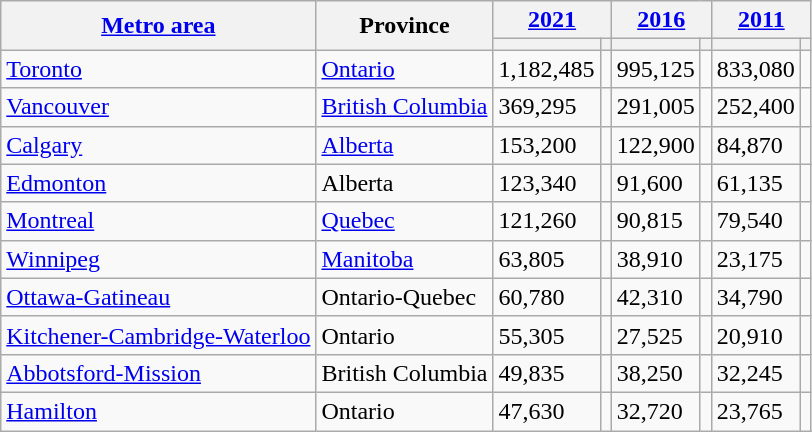<table class="wikitable collapsible sortable">
<tr>
<th rowspan="2"><a href='#'>Metro area</a></th>
<th rowspan="2">Province</th>
<th colspan="2"><a href='#'>2021</a></th>
<th colspan="2"><a href='#'>2016</a></th>
<th colspan="2"><a href='#'>2011</a></th>
</tr>
<tr>
<th><a href='#'></a></th>
<th></th>
<th></th>
<th></th>
<th></th>
<th></th>
</tr>
<tr>
<td><a href='#'>Toronto</a></td>
<td><a href='#'>Ontario</a></td>
<td>1,182,485</td>
<td></td>
<td>995,125</td>
<td></td>
<td>833,080</td>
<td></td>
</tr>
<tr>
<td><a href='#'>Vancouver</a></td>
<td><a href='#'>British Columbia</a></td>
<td>369,295</td>
<td></td>
<td>291,005</td>
<td></td>
<td>252,400</td>
<td></td>
</tr>
<tr>
<td><a href='#'>Calgary</a></td>
<td><a href='#'>Alberta</a></td>
<td>153,200</td>
<td></td>
<td>122,900</td>
<td></td>
<td>84,870</td>
<td></td>
</tr>
<tr>
<td><a href='#'>Edmonton</a></td>
<td>Alberta</td>
<td>123,340</td>
<td></td>
<td>91,600</td>
<td></td>
<td>61,135</td>
<td></td>
</tr>
<tr>
<td><a href='#'>Montreal</a></td>
<td><a href='#'>Quebec</a></td>
<td>121,260</td>
<td></td>
<td>90,815</td>
<td></td>
<td>79,540</td>
<td></td>
</tr>
<tr>
<td><a href='#'>Winnipeg</a></td>
<td><a href='#'>Manitoba</a></td>
<td>63,805</td>
<td></td>
<td>38,910</td>
<td></td>
<td>23,175</td>
<td></td>
</tr>
<tr>
<td><a href='#'>Ottawa-Gatineau</a></td>
<td>Ontario-Quebec</td>
<td>60,780</td>
<td></td>
<td>42,310</td>
<td></td>
<td>34,790</td>
<td></td>
</tr>
<tr>
<td><a href='#'>Kitchener-Cambridge-Waterloo</a></td>
<td>Ontario</td>
<td>55,305</td>
<td></td>
<td>27,525</td>
<td></td>
<td>20,910</td>
<td></td>
</tr>
<tr>
<td><a href='#'>Abbotsford-Mission</a></td>
<td>British Columbia</td>
<td>49,835</td>
<td></td>
<td>38,250</td>
<td></td>
<td>32,245</td>
<td></td>
</tr>
<tr>
<td><a href='#'>Hamilton</a></td>
<td>Ontario</td>
<td>47,630</td>
<td></td>
<td>32,720</td>
<td></td>
<td>23,765</td>
<td></td>
</tr>
</table>
